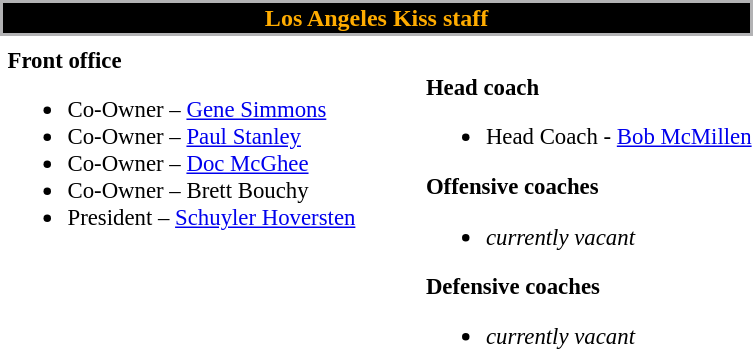<table class="toccolours" style="text-align: left;">
<tr>
<th colspan="7" style="background:black; color:#FFAC00; text-align: center; border:2px solid #B2B2B4;"><strong>Los Angeles Kiss staff</strong></th>
</tr>
<tr>
<td colspan=7 align="right"></td>
</tr>
<tr>
<td valign="top"></td>
<td style="font-size: 95%;" valign="top"><strong>Front office</strong><br><ul><li>Co-Owner – <a href='#'>Gene Simmons</a></li><li>Co-Owner – <a href='#'>Paul Stanley</a></li><li>Co-Owner – <a href='#'>Doc McGhee</a></li><li>Co-Owner – Brett Bouchy</li><li>President – <a href='#'>Schuyler Hoversten</a></li></ul></td>
<td width="35"> </td>
<td valign="top"></td>
<td style="font-size: 95%;" valign="top"><br><strong>Head coach</strong><ul><li>Head Coach - <a href='#'>Bob McMillen</a></li></ul><strong>Offensive coaches</strong><ul><li><em>currently vacant</em></li></ul><strong>Defensive coaches</strong><ul><li><em>currently vacant</em></li></ul></td>
</tr>
</table>
